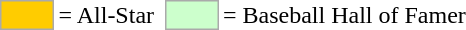<table>
<tr>
<td style="background-color:#FFCC00; border:1px solid #aaaaaa; width:2em;"></td>
<td>= All-Star</td>
<td></td>
<td style="background-color:#CCFFCC; border:1px solid #aaaaaa; width:2em;"></td>
<td>= Baseball Hall of Famer</td>
</tr>
</table>
